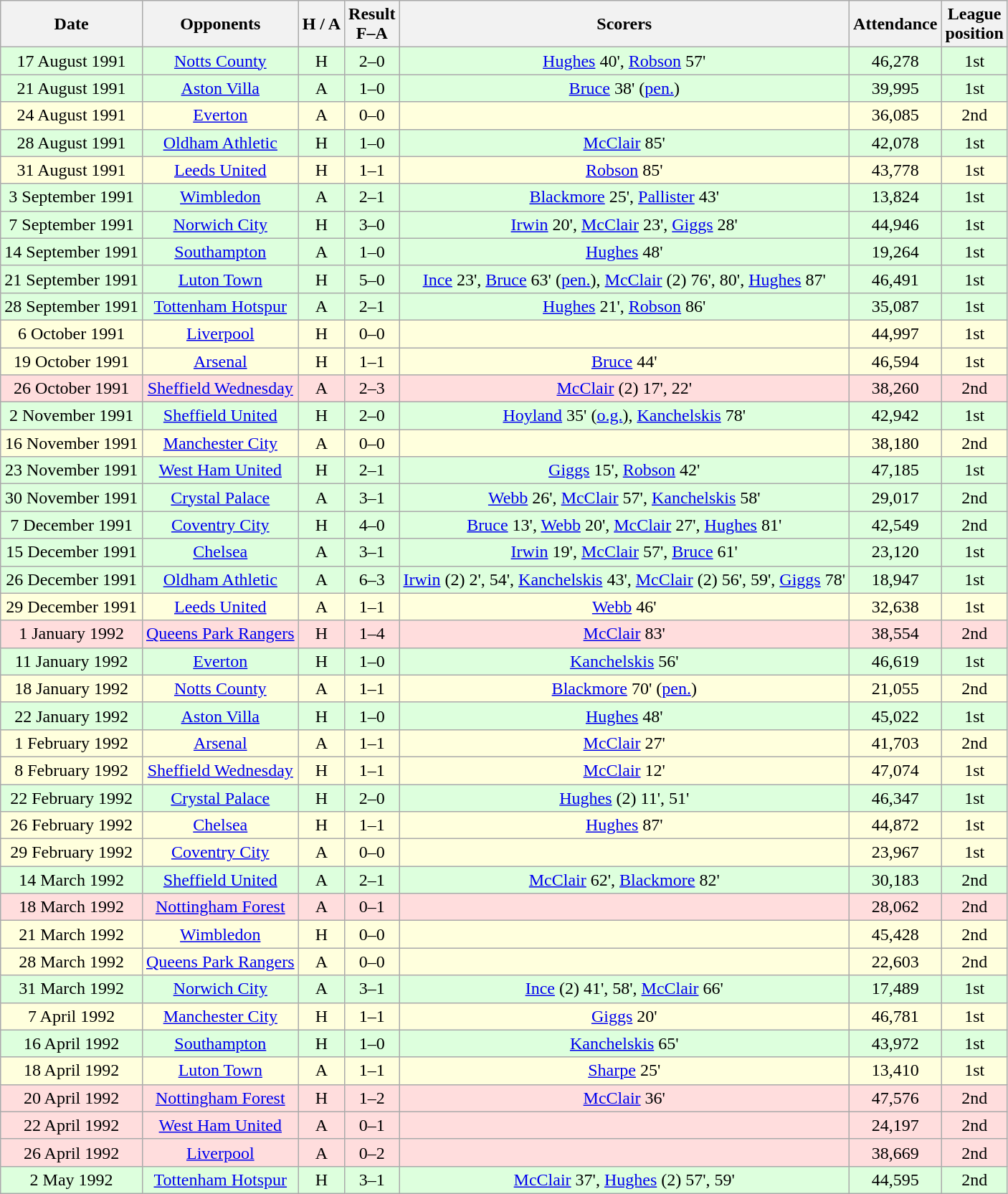<table class="wikitable" style="text-align:center">
<tr>
<th>Date</th>
<th>Opponents</th>
<th>H / A</th>
<th>Result<br>F–A</th>
<th>Scorers</th>
<th>Attendance</th>
<th>League<br>position</th>
</tr>
<tr bgcolor="#ddffdd">
<td>17 August 1991</td>
<td><a href='#'>Notts County</a></td>
<td>H</td>
<td>2–0</td>
<td><a href='#'>Hughes</a> 40', <a href='#'>Robson</a> 57'</td>
<td>46,278</td>
<td>1st</td>
</tr>
<tr bgcolor="#ddffdd">
<td>21 August 1991</td>
<td><a href='#'>Aston Villa</a></td>
<td>A</td>
<td>1–0</td>
<td><a href='#'>Bruce</a> 38' (<a href='#'>pen.</a>)</td>
<td>39,995</td>
<td>1st</td>
</tr>
<tr bgcolor="#ffffdd">
<td>24 August 1991</td>
<td><a href='#'>Everton</a></td>
<td>A</td>
<td>0–0</td>
<td></td>
<td>36,085</td>
<td>2nd</td>
</tr>
<tr bgcolor="#ddffdd">
<td>28 August 1991</td>
<td><a href='#'>Oldham Athletic</a></td>
<td>H</td>
<td>1–0</td>
<td><a href='#'>McClair</a> 85'</td>
<td>42,078</td>
<td>1st</td>
</tr>
<tr bgcolor="#ffffdd">
<td>31 August 1991</td>
<td><a href='#'>Leeds United</a></td>
<td>H</td>
<td>1–1</td>
<td><a href='#'>Robson</a> 85'</td>
<td>43,778</td>
<td>1st</td>
</tr>
<tr bgcolor="#ddffdd">
<td>3 September 1991</td>
<td><a href='#'>Wimbledon</a></td>
<td>A</td>
<td>2–1</td>
<td><a href='#'>Blackmore</a> 25', <a href='#'>Pallister</a> 43'</td>
<td>13,824</td>
<td>1st</td>
</tr>
<tr bgcolor="#ddffdd">
<td>7 September 1991</td>
<td><a href='#'>Norwich City</a></td>
<td>H</td>
<td>3–0</td>
<td><a href='#'>Irwin</a> 20', <a href='#'>McClair</a> 23', <a href='#'>Giggs</a> 28'</td>
<td>44,946</td>
<td>1st</td>
</tr>
<tr bgcolor="#ddffdd">
<td>14 September 1991</td>
<td><a href='#'>Southampton</a></td>
<td>A</td>
<td>1–0</td>
<td><a href='#'>Hughes</a> 48'</td>
<td>19,264</td>
<td>1st</td>
</tr>
<tr bgcolor="#ddffdd">
<td>21 September 1991</td>
<td><a href='#'>Luton Town</a></td>
<td>H</td>
<td>5–0</td>
<td><a href='#'>Ince</a> 23', <a href='#'>Bruce</a> 63' (<a href='#'>pen.</a>), <a href='#'>McClair</a> (2) 76', 80', <a href='#'>Hughes</a> 87'</td>
<td>46,491</td>
<td>1st</td>
</tr>
<tr bgcolor="#ddffdd">
<td>28 September 1991</td>
<td><a href='#'>Tottenham Hotspur</a></td>
<td>A</td>
<td>2–1</td>
<td><a href='#'>Hughes</a> 21', <a href='#'>Robson</a> 86'</td>
<td>35,087</td>
<td>1st</td>
</tr>
<tr bgcolor="#ffffdd">
<td>6 October 1991</td>
<td><a href='#'>Liverpool</a></td>
<td>H</td>
<td>0–0</td>
<td></td>
<td>44,997</td>
<td>1st</td>
</tr>
<tr bgcolor="#ffffdd">
<td>19 October 1991</td>
<td><a href='#'>Arsenal</a></td>
<td>H</td>
<td>1–1</td>
<td><a href='#'>Bruce</a> 44'</td>
<td>46,594</td>
<td>1st</td>
</tr>
<tr bgcolor="#ffdddd">
<td>26 October 1991</td>
<td><a href='#'>Sheffield Wednesday</a></td>
<td>A</td>
<td>2–3</td>
<td><a href='#'>McClair</a> (2) 17', 22'</td>
<td>38,260</td>
<td>2nd</td>
</tr>
<tr bgcolor="#ddffdd">
<td>2 November 1991</td>
<td><a href='#'>Sheffield United</a></td>
<td>H</td>
<td>2–0</td>
<td><a href='#'>Hoyland</a> 35' (<a href='#'>o.g.</a>), <a href='#'>Kanchelskis</a> 78'</td>
<td>42,942</td>
<td>1st</td>
</tr>
<tr bgcolor="#ffffdd">
<td>16 November 1991</td>
<td><a href='#'>Manchester City</a></td>
<td>A</td>
<td>0–0</td>
<td></td>
<td>38,180</td>
<td>2nd</td>
</tr>
<tr bgcolor="#ddffdd">
<td>23 November 1991</td>
<td><a href='#'>West Ham United</a></td>
<td>H</td>
<td>2–1</td>
<td><a href='#'>Giggs</a> 15', <a href='#'>Robson</a> 42'</td>
<td>47,185</td>
<td>1st</td>
</tr>
<tr bgcolor="#ddffdd">
<td>30 November 1991</td>
<td><a href='#'>Crystal Palace</a></td>
<td>A</td>
<td>3–1</td>
<td><a href='#'>Webb</a> 26', <a href='#'>McClair</a> 57', <a href='#'>Kanchelskis</a> 58'</td>
<td>29,017</td>
<td>2nd</td>
</tr>
<tr bgcolor="#ddffdd">
<td>7 December 1991</td>
<td><a href='#'>Coventry City</a></td>
<td>H</td>
<td>4–0</td>
<td><a href='#'>Bruce</a> 13', <a href='#'>Webb</a> 20', <a href='#'>McClair</a> 27', <a href='#'>Hughes</a> 81'</td>
<td>42,549</td>
<td>2nd</td>
</tr>
<tr bgcolor="#ddffdd">
<td>15 December 1991</td>
<td><a href='#'>Chelsea</a></td>
<td>A</td>
<td>3–1</td>
<td><a href='#'>Irwin</a> 19', <a href='#'>McClair</a> 57', <a href='#'>Bruce</a> 61'</td>
<td>23,120</td>
<td>1st</td>
</tr>
<tr bgcolor="#ddffdd">
<td>26 December 1991</td>
<td><a href='#'>Oldham Athletic</a></td>
<td>A</td>
<td>6–3</td>
<td><a href='#'>Irwin</a> (2) 2', 54', <a href='#'>Kanchelskis</a> 43', <a href='#'>McClair</a> (2) 56', 59', <a href='#'>Giggs</a> 78'</td>
<td>18,947</td>
<td>1st</td>
</tr>
<tr bgcolor="#ffffdd">
<td>29 December 1991</td>
<td><a href='#'>Leeds United</a></td>
<td>A</td>
<td>1–1</td>
<td><a href='#'>Webb</a> 46'</td>
<td>32,638</td>
<td>1st</td>
</tr>
<tr bgcolor="#ffdddd">
<td>1 January 1992</td>
<td><a href='#'>Queens Park Rangers</a></td>
<td>H</td>
<td>1–4</td>
<td><a href='#'>McClair</a> 83'</td>
<td>38,554</td>
<td>2nd</td>
</tr>
<tr bgcolor="#ddffdd">
<td>11 January 1992</td>
<td><a href='#'>Everton</a></td>
<td>H</td>
<td>1–0</td>
<td><a href='#'>Kanchelskis</a> 56'</td>
<td>46,619</td>
<td>1st</td>
</tr>
<tr bgcolor="#ffffdd">
<td>18 January 1992</td>
<td><a href='#'>Notts County</a></td>
<td>A</td>
<td>1–1</td>
<td><a href='#'>Blackmore</a> 70' (<a href='#'>pen.</a>)</td>
<td>21,055</td>
<td>2nd</td>
</tr>
<tr bgcolor="#ddffdd">
<td>22 January 1992</td>
<td><a href='#'>Aston Villa</a></td>
<td>H</td>
<td>1–0</td>
<td><a href='#'>Hughes</a> 48'</td>
<td>45,022</td>
<td>1st</td>
</tr>
<tr bgcolor="#ffffdd">
<td>1 February 1992</td>
<td><a href='#'>Arsenal</a></td>
<td>A</td>
<td>1–1</td>
<td><a href='#'>McClair</a> 27'</td>
<td>41,703</td>
<td>2nd</td>
</tr>
<tr bgcolor="#ffffdd">
<td>8 February 1992</td>
<td><a href='#'>Sheffield Wednesday</a></td>
<td>H</td>
<td>1–1</td>
<td><a href='#'>McClair</a> 12'</td>
<td>47,074</td>
<td>1st</td>
</tr>
<tr bgcolor="#ddffdd">
<td>22 February 1992</td>
<td><a href='#'>Crystal Palace</a></td>
<td>H</td>
<td>2–0</td>
<td><a href='#'>Hughes</a> (2) 11', 51'</td>
<td>46,347</td>
<td>1st</td>
</tr>
<tr bgcolor="#ffffdd">
<td>26 February 1992</td>
<td><a href='#'>Chelsea</a></td>
<td>H</td>
<td>1–1</td>
<td><a href='#'>Hughes</a> 87'</td>
<td>44,872</td>
<td>1st</td>
</tr>
<tr bgcolor="#ffffdd">
<td>29 February 1992</td>
<td><a href='#'>Coventry City</a></td>
<td>A</td>
<td>0–0</td>
<td></td>
<td>23,967</td>
<td>1st</td>
</tr>
<tr bgcolor="#ddffdd">
<td>14 March 1992</td>
<td><a href='#'>Sheffield United</a></td>
<td>A</td>
<td>2–1</td>
<td><a href='#'>McClair</a> 62', <a href='#'>Blackmore</a> 82'</td>
<td>30,183</td>
<td>2nd</td>
</tr>
<tr bgcolor="#ffdddd">
<td>18 March 1992</td>
<td><a href='#'>Nottingham Forest</a></td>
<td>A</td>
<td>0–1</td>
<td></td>
<td>28,062</td>
<td>2nd</td>
</tr>
<tr bgcolor="#ffffdd">
<td>21 March 1992</td>
<td><a href='#'>Wimbledon</a></td>
<td>H</td>
<td>0–0</td>
<td></td>
<td>45,428</td>
<td>2nd</td>
</tr>
<tr bgcolor="#ffffdd">
<td>28 March 1992</td>
<td><a href='#'>Queens Park Rangers</a></td>
<td>A</td>
<td>0–0</td>
<td></td>
<td>22,603</td>
<td>2nd</td>
</tr>
<tr bgcolor="#ddffdd">
<td>31 March 1992</td>
<td><a href='#'>Norwich City</a></td>
<td>A</td>
<td>3–1</td>
<td><a href='#'>Ince</a> (2) 41', 58', <a href='#'>McClair</a> 66'</td>
<td>17,489</td>
<td>1st</td>
</tr>
<tr bgcolor="#ffffdd">
<td>7 April 1992</td>
<td><a href='#'>Manchester City</a></td>
<td>H</td>
<td>1–1</td>
<td><a href='#'>Giggs</a> 20'</td>
<td>46,781</td>
<td>1st</td>
</tr>
<tr bgcolor="#ddffdd">
<td>16 April 1992</td>
<td><a href='#'>Southampton</a></td>
<td>H</td>
<td>1–0</td>
<td><a href='#'>Kanchelskis</a> 65'</td>
<td>43,972</td>
<td>1st</td>
</tr>
<tr bgcolor="#ffffdd">
<td>18 April 1992</td>
<td><a href='#'>Luton Town</a></td>
<td>A</td>
<td>1–1</td>
<td><a href='#'>Sharpe</a> 25'</td>
<td>13,410</td>
<td>1st</td>
</tr>
<tr bgcolor="#ffdddd">
<td>20 April 1992</td>
<td><a href='#'>Nottingham Forest</a></td>
<td>H</td>
<td>1–2</td>
<td><a href='#'>McClair</a> 36'</td>
<td>47,576</td>
<td>2nd</td>
</tr>
<tr bgcolor="#ffdddd">
<td>22 April 1992</td>
<td><a href='#'>West Ham United</a></td>
<td>A</td>
<td>0–1</td>
<td></td>
<td>24,197</td>
<td>2nd</td>
</tr>
<tr bgcolor="#ffdddd">
<td>26 April 1992</td>
<td><a href='#'>Liverpool</a></td>
<td>A</td>
<td>0–2</td>
<td></td>
<td>38,669</td>
<td>2nd</td>
</tr>
<tr bgcolor="#ddffdd">
<td>2 May 1992</td>
<td><a href='#'>Tottenham Hotspur</a></td>
<td>H</td>
<td>3–1</td>
<td><a href='#'>McClair</a> 37', <a href='#'>Hughes</a> (2) 57', 59'</td>
<td>44,595</td>
<td>2nd</td>
</tr>
</table>
